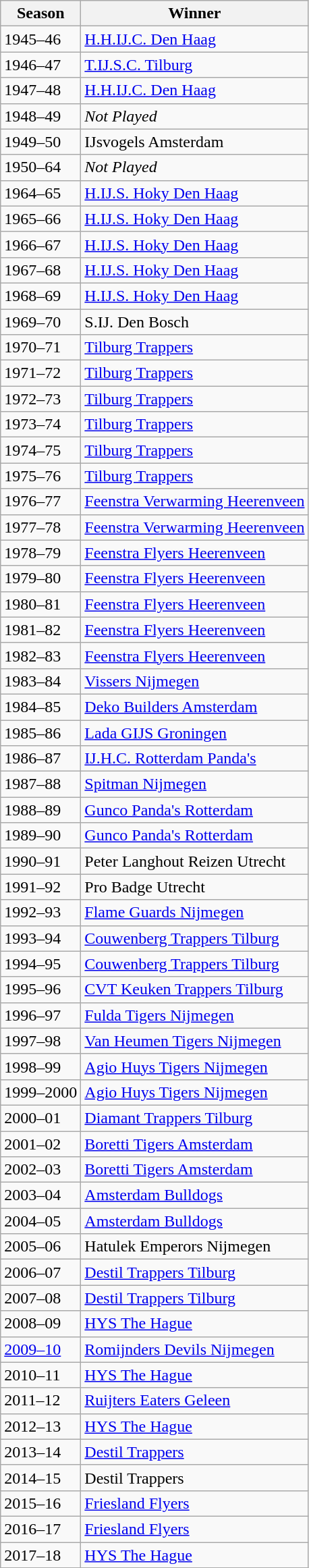<table class="wikitable">
<tr>
<th>Season</th>
<th>Winner</th>
</tr>
<tr>
<td>1945–46</td>
<td><a href='#'>H.H.IJ.C. Den Haag</a></td>
</tr>
<tr>
<td>1946–47</td>
<td><a href='#'>T.IJ.S.C. Tilburg</a></td>
</tr>
<tr>
<td>1947–48</td>
<td><a href='#'>H.H.IJ.C. Den Haag</a></td>
</tr>
<tr>
<td>1948–49</td>
<td><em>Not Played</em></td>
</tr>
<tr>
<td>1949–50</td>
<td>IJsvogels Amsterdam</td>
</tr>
<tr>
<td>1950–64</td>
<td><em>Not Played</em></td>
</tr>
<tr>
<td>1964–65</td>
<td><a href='#'>H.IJ.S. Hoky Den Haag</a></td>
</tr>
<tr>
<td>1965–66</td>
<td><a href='#'>H.IJ.S. Hoky Den Haag</a></td>
</tr>
<tr>
<td>1966–67</td>
<td><a href='#'>H.IJ.S. Hoky Den Haag</a></td>
</tr>
<tr>
<td>1967–68</td>
<td><a href='#'>H.IJ.S. Hoky Den Haag</a></td>
</tr>
<tr>
<td>1968–69</td>
<td><a href='#'>H.IJ.S. Hoky Den Haag</a></td>
</tr>
<tr>
<td>1969–70</td>
<td>S.IJ. Den Bosch</td>
</tr>
<tr>
<td>1970–71</td>
<td><a href='#'>Tilburg Trappers</a></td>
</tr>
<tr>
<td>1971–72</td>
<td><a href='#'>Tilburg Trappers</a></td>
</tr>
<tr>
<td>1972–73</td>
<td><a href='#'>Tilburg Trappers</a></td>
</tr>
<tr>
<td>1973–74</td>
<td><a href='#'>Tilburg Trappers</a></td>
</tr>
<tr>
<td>1974–75</td>
<td><a href='#'>Tilburg Trappers</a></td>
</tr>
<tr>
<td>1975–76</td>
<td><a href='#'>Tilburg Trappers</a></td>
</tr>
<tr>
<td>1976–77</td>
<td><a href='#'>Feenstra Verwarming Heerenveen</a></td>
</tr>
<tr>
<td>1977–78</td>
<td><a href='#'>Feenstra Verwarming Heerenveen</a></td>
</tr>
<tr>
<td>1978–79</td>
<td><a href='#'>Feenstra Flyers Heerenveen</a></td>
</tr>
<tr>
<td>1979–80</td>
<td><a href='#'>Feenstra Flyers Heerenveen</a></td>
</tr>
<tr>
<td>1980–81</td>
<td><a href='#'>Feenstra Flyers Heerenveen</a></td>
</tr>
<tr>
<td>1981–82</td>
<td><a href='#'>Feenstra Flyers Heerenveen</a></td>
</tr>
<tr>
<td>1982–83</td>
<td><a href='#'>Feenstra Flyers Heerenveen</a></td>
</tr>
<tr>
<td>1983–84</td>
<td><a href='#'>Vissers Nijmegen</a></td>
</tr>
<tr>
<td>1984–85</td>
<td><a href='#'>Deko Builders Amsterdam</a></td>
</tr>
<tr>
<td>1985–86</td>
<td><a href='#'>Lada GIJS Groningen</a></td>
</tr>
<tr>
<td>1986–87</td>
<td><a href='#'>IJ.H.C. Rotterdam Panda's</a></td>
</tr>
<tr>
<td>1987–88</td>
<td><a href='#'>Spitman Nijmegen</a></td>
</tr>
<tr>
<td>1988–89</td>
<td><a href='#'>Gunco Panda's Rotterdam</a></td>
</tr>
<tr>
<td>1989–90</td>
<td><a href='#'>Gunco Panda's Rotterdam</a></td>
</tr>
<tr>
<td>1990–91</td>
<td>Peter Langhout Reizen Utrecht</td>
</tr>
<tr>
<td>1991–92</td>
<td>Pro Badge Utrecht</td>
</tr>
<tr>
<td>1992–93</td>
<td><a href='#'>Flame Guards Nijmegen</a></td>
</tr>
<tr>
<td>1993–94</td>
<td><a href='#'>Couwenberg Trappers Tilburg</a></td>
</tr>
<tr>
<td>1994–95</td>
<td><a href='#'>Couwenberg Trappers Tilburg</a></td>
</tr>
<tr>
<td>1995–96</td>
<td><a href='#'>CVT Keuken Trappers Tilburg</a></td>
</tr>
<tr>
<td>1996–97</td>
<td><a href='#'>Fulda Tigers Nijmegen</a></td>
</tr>
<tr>
<td>1997–98</td>
<td><a href='#'>Van Heumen Tigers Nijmegen</a></td>
</tr>
<tr>
<td>1998–99</td>
<td><a href='#'>Agio Huys Tigers Nijmegen</a></td>
</tr>
<tr>
<td>1999–2000</td>
<td><a href='#'>Agio Huys Tigers Nijmegen</a></td>
</tr>
<tr>
<td>2000–01</td>
<td><a href='#'>Diamant Trappers Tilburg</a></td>
</tr>
<tr>
<td>2001–02</td>
<td><a href='#'>Boretti Tigers Amsterdam</a></td>
</tr>
<tr>
<td>2002–03</td>
<td><a href='#'>Boretti Tigers Amsterdam</a></td>
</tr>
<tr>
<td>2003–04</td>
<td><a href='#'>Amsterdam Bulldogs</a></td>
</tr>
<tr>
<td>2004–05</td>
<td><a href='#'>Amsterdam Bulldogs</a></td>
</tr>
<tr>
<td>2005–06</td>
<td>Hatulek Emperors Nijmegen</td>
</tr>
<tr>
<td>2006–07</td>
<td><a href='#'>Destil Trappers Tilburg</a></td>
</tr>
<tr>
<td>2007–08</td>
<td><a href='#'>Destil Trappers Tilburg</a></td>
</tr>
<tr>
<td>2008–09</td>
<td><a href='#'>HYS The Hague</a></td>
</tr>
<tr>
<td><a href='#'>2009–10</a></td>
<td><a href='#'>Romijnders Devils Nijmegen</a></td>
</tr>
<tr>
<td>2010–11</td>
<td><a href='#'>HYS The Hague</a></td>
</tr>
<tr>
<td>2011–12</td>
<td><a href='#'>Ruijters Eaters Geleen</a></td>
</tr>
<tr>
<td>2012–13</td>
<td><a href='#'>HYS The Hague</a></td>
</tr>
<tr>
<td>2013–14</td>
<td><a href='#'>Destil Trappers</a></td>
</tr>
<tr>
<td>2014–15</td>
<td>Destil Trappers</td>
</tr>
<tr>
<td>2015–16</td>
<td><a href='#'>Friesland Flyers</a></td>
</tr>
<tr>
<td>2016–17</td>
<td><a href='#'>Friesland Flyers</a></td>
</tr>
<tr>
<td>2017–18</td>
<td><a href='#'>HYS The Hague</a></td>
</tr>
</table>
